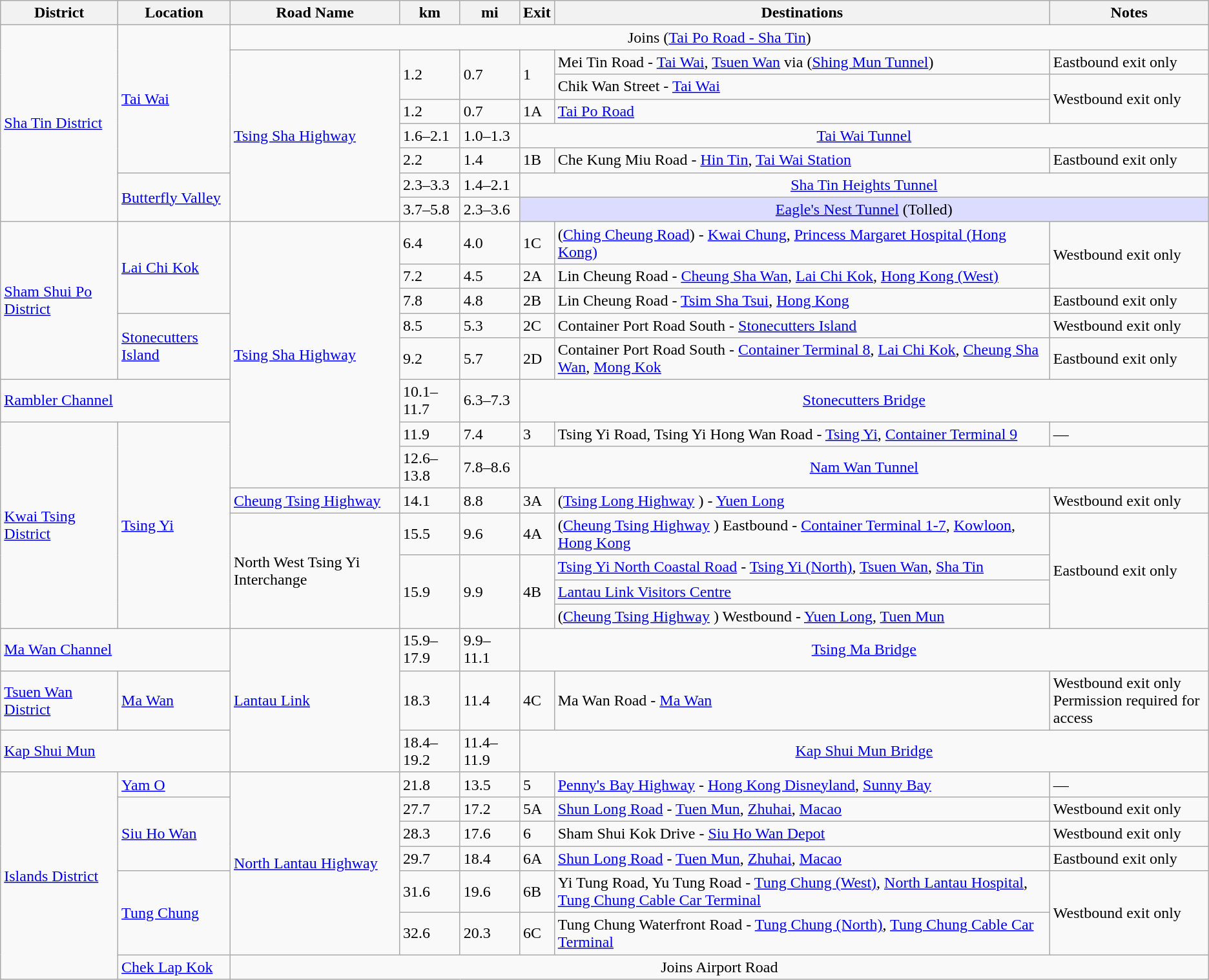<table class="wikitable">
<tr>
<th>District</th>
<th>Location</th>
<th>Road Name</th>
<th>km</th>
<th>mi</th>
<th>Exit</th>
<th>Destinations</th>
<th>Notes</th>
</tr>
<tr>
<td rowspan="8"><a href='#'>Sha Tin District</a></td>
<td rowspan="6"><a href='#'>Tai Wai</a></td>
<td colspan="8" style="text-align: center;">Joins  (<a href='#'>Tai Po Road - Sha Tin</a>)</td>
</tr>
<tr>
<td rowspan="7"><a href='#'>Tsing Sha Highway</a> </td>
<td rowspan="2">1.2</td>
<td rowspan="2">0.7</td>
<td rowspan="2">1</td>
<td>Mei Tin Road - <a href='#'>Tai Wai</a>, <a href='#'>Tsuen Wan</a> via  (<a href='#'>Shing Mun Tunnel</a>)</td>
<td>Eastbound exit only</td>
</tr>
<tr>
<td>Chik Wan Street - <a href='#'>Tai Wai</a></td>
<td rowspan="2">Westbound exit only</td>
</tr>
<tr>
<td>1.2</td>
<td>0.7</td>
<td>1A</td>
<td><a href='#'>Tai Po Road</a></td>
</tr>
<tr>
<td>1.6–2.1</td>
<td>1.0–1.3</td>
<td colspan="3" style="text-align: center;"><a href='#'>Tai Wai Tunnel</a> </td>
</tr>
<tr>
<td>2.2</td>
<td>1.4</td>
<td>1B</td>
<td>Che Kung Miu Road - <a href='#'>Hin Tin</a>, <a href='#'>Tai Wai Station</a></td>
<td>Eastbound exit only</td>
</tr>
<tr>
<td rowspan="2"><a href='#'>Butterfly Valley</a></td>
<td>2.3–3.3</td>
<td>1.4–2.1</td>
<td colspan="3" style="text-align: center;"><a href='#'>Sha Tin Heights Tunnel</a> </td>
</tr>
<tr>
<td>3.7–5.8</td>
<td>2.3–3.6</td>
<td colspan="3" style="background:#dcdcfe; text-align: center;"><a href='#'>Eagle's Nest Tunnel</a>  (Tolled)</td>
</tr>
<tr>
<td rowspan="5"><a href='#'>Sham Shui Po District</a></td>
<td rowspan="3"><a href='#'>Lai Chi Kok</a></td>
<td rowspan="8"><a href='#'>Tsing Sha Highway</a> </td>
<td>6.4</td>
<td>4.0</td>
<td>1C</td>
<td> (<a href='#'>Ching Cheung Road</a>) - <a href='#'>Kwai Chung</a>, <a href='#'>Princess Margaret Hospital (Hong Kong)</a></td>
<td rowspan="2">Westbound exit only</td>
</tr>
<tr>
<td>7.2</td>
<td>4.5</td>
<td>2A</td>
<td>Lin Cheung Road - <a href='#'>Cheung Sha Wan</a>, <a href='#'>Lai Chi Kok</a>, <a href='#'>Hong Kong (West)</a></td>
</tr>
<tr>
<td>7.8</td>
<td>4.8</td>
<td>2B</td>
<td>Lin Cheung Road - <a href='#'>Tsim Sha Tsui</a>, <a href='#'>Hong Kong</a></td>
<td>Eastbound exit only</td>
</tr>
<tr>
<td rowspan="2"><a href='#'>Stonecutters Island</a></td>
<td>8.5</td>
<td>5.3</td>
<td>2C</td>
<td>Container Port Road South - <a href='#'>Stonecutters Island</a></td>
<td>Westbound exit only</td>
</tr>
<tr>
<td>9.2</td>
<td>5.7</td>
<td>2D</td>
<td>Container Port Road South - <a href='#'>Container Terminal 8</a>, <a href='#'>Lai Chi Kok</a>, <a href='#'>Cheung Sha Wan</a>, <a href='#'>Mong Kok</a></td>
<td>Eastbound exit only</td>
</tr>
<tr>
<td colspan="2"><a href='#'>Rambler Channel</a></td>
<td>10.1–11.7</td>
<td>6.3–7.3</td>
<td colspan="3" style="text-align: center;"><a href='#'>Stonecutters Bridge</a> </td>
</tr>
<tr>
<td rowspan="7"><a href='#'>Kwai Tsing District</a></td>
<td rowspan="7"><a href='#'>Tsing Yi</a></td>
<td>11.9</td>
<td>7.4</td>
<td>3</td>
<td>Tsing Yi Road, Tsing Yi Hong Wan Road - <a href='#'>Tsing Yi</a>, <a href='#'>Container Terminal 9</a></td>
<td>—</td>
</tr>
<tr>
<td>12.6–13.8</td>
<td>7.8–8.6</td>
<td colspan="3" style="text-align: center;"><a href='#'>Nam Wan Tunnel</a>  </td>
</tr>
<tr>
<td><a href='#'>Cheung Tsing Highway</a> </td>
<td>14.1</td>
<td>8.8</td>
<td>3A</td>
<td> (<a href='#'>Tsing Long Highway</a> ) - <a href='#'>Yuen Long</a></td>
<td>Westbound exit only</td>
</tr>
<tr>
<td rowspan="4">North West Tsing Yi Interchange</td>
<td>15.5</td>
<td>9.6</td>
<td>4A</td>
<td> (<a href='#'>Cheung Tsing Highway</a> ) Eastbound - <a href='#'>Container Terminal 1-7</a>, <a href='#'>Kowloon</a>, <a href='#'>Hong Kong</a></td>
<td rowspan="4">Eastbound exit only</td>
</tr>
<tr>
<td rowspan="3">15.9</td>
<td rowspan="3">9.9</td>
<td rowspan="3">4B</td>
<td><a href='#'>Tsing Yi North Coastal Road</a> - <a href='#'>Tsing Yi (North)</a>, <a href='#'>Tsuen Wan</a>, <a href='#'>Sha Tin</a></td>
</tr>
<tr>
<td><a href='#'>Lantau Link Visitors Centre</a></td>
</tr>
<tr>
<td> (<a href='#'>Cheung Tsing Highway</a> ) Westbound - <a href='#'>Yuen Long</a>, <a href='#'>Tuen Mun</a></td>
</tr>
<tr>
<td colspan="2"><a href='#'>Ma Wan Channel</a></td>
<td rowspan="3"><a href='#'>Lantau Link</a> </td>
<td>15.9–17.9</td>
<td>9.9–11.1</td>
<td colspan="3" style="text-align: center;"><a href='#'>Tsing Ma Bridge</a> </td>
</tr>
<tr>
<td><a href='#'>Tsuen Wan District</a></td>
<td><a href='#'>Ma Wan</a></td>
<td>18.3</td>
<td>11.4</td>
<td>4C</td>
<td>Ma Wan Road  - <a href='#'>Ma Wan</a></td>
<td>Westbound exit only<br>Permission required for access</td>
</tr>
<tr>
<td colspan="2"><a href='#'>Kap Shui Mun</a></td>
<td>18.4–19.2</td>
<td>11.4–11.9</td>
<td colspan="3" style="text-align: center;"><a href='#'>Kap Shui Mun Bridge</a> </td>
</tr>
<tr>
<td rowspan="7"><a href='#'>Islands District</a></td>
<td><a href='#'>Yam O</a></td>
<td rowspan="6"><a href='#'>North Lantau Highway</a> </td>
<td>21.8</td>
<td>13.5</td>
<td>5</td>
<td><a href='#'>Penny's Bay Highway</a>  - <a href='#'>Hong Kong Disneyland</a>, <a href='#'>Sunny Bay</a></td>
<td>—</td>
</tr>
<tr>
<td rowspan="3"><a href='#'>Siu Ho Wan</a></td>
<td>27.7</td>
<td>17.2</td>
<td>5A</td>
<td><a href='#'>Shun Long Road</a> - <a href='#'>Tuen Mun</a>, <a href='#'>Zhuhai</a>, <a href='#'>Macao</a></td>
<td>Westbound exit only</td>
</tr>
<tr>
<td>28.3</td>
<td>17.6</td>
<td>6</td>
<td>Sham Shui Kok Drive - <a href='#'>Siu Ho Wan Depot</a></td>
<td>Westbound exit only</td>
</tr>
<tr>
<td>29.7</td>
<td>18.4</td>
<td>6A</td>
<td><a href='#'>Shun Long Road</a> - <a href='#'>Tuen Mun</a>, <a href='#'>Zhuhai</a>, <a href='#'>Macao</a></td>
<td>Eastbound exit only</td>
</tr>
<tr>
<td rowspan="2"><a href='#'>Tung Chung</a></td>
<td>31.6</td>
<td>19.6</td>
<td>6B</td>
<td>Yi Tung Road, Yu Tung Road - <a href='#'>Tung Chung (West)</a>, <a href='#'>North Lantau Hospital</a>, <a href='#'>Tung Chung Cable Car Terminal</a></td>
<td rowspan="2">Westbound exit only</td>
</tr>
<tr>
<td>32.6</td>
<td>20.3</td>
<td>6C</td>
<td>Tung Chung Waterfront Road - <a href='#'>Tung Chung (North)</a>, <a href='#'>Tung Chung Cable Car Terminal</a></td>
</tr>
<tr>
<td><a href='#'>Chek Lap Kok</a></td>
<td colspan="8" style="text-align: center;">Joins Airport Road</td>
</tr>
</table>
